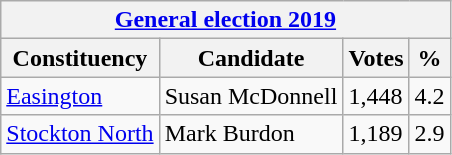<table class="wikitable sortable">
<tr>
<th colspan="4"><a href='#'>General election 2019</a></th>
</tr>
<tr>
<th>Constituency</th>
<th>Candidate</th>
<th>Votes</th>
<th>%</th>
</tr>
<tr>
<td><a href='#'>Easington</a></td>
<td>Susan McDonnell</td>
<td>1,448</td>
<td>4.2</td>
</tr>
<tr>
<td><a href='#'>Stockton North</a></td>
<td>Mark Burdon</td>
<td>1,189</td>
<td>2.9</td>
</tr>
</table>
